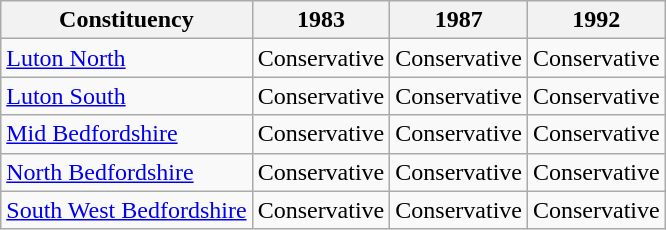<table class="wikitable">
<tr>
<th>Constituency</th>
<th>1983</th>
<th>1987</th>
<th>1992</th>
</tr>
<tr>
<td><a href='#'>Luton North</a></td>
<td bgcolor=>Conservative</td>
<td bgcolor=>Conservative</td>
<td bgcolor=>Conservative</td>
</tr>
<tr>
<td><a href='#'>Luton South</a></td>
<td bgcolor=>Conservative</td>
<td bgcolor=>Conservative</td>
<td bgcolor=>Conservative</td>
</tr>
<tr>
<td><a href='#'>Mid Bedfordshire</a></td>
<td bgcolor=>Conservative</td>
<td bgcolor=>Conservative</td>
<td bgcolor=>Conservative</td>
</tr>
<tr>
<td><a href='#'>North Bedfordshire</a></td>
<td bgcolor=>Conservative</td>
<td bgcolor=>Conservative</td>
<td bgcolor=>Conservative</td>
</tr>
<tr>
<td><a href='#'>South West Bedfordshire</a></td>
<td bgcolor=>Conservative</td>
<td bgcolor=>Conservative</td>
<td bgcolor=>Conservative</td>
</tr>
</table>
